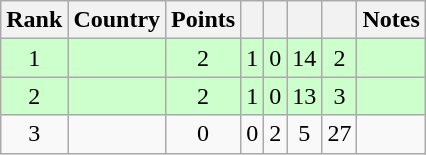<table class="wikitable sortable" style="text-align: center;">
<tr>
<th>Rank</th>
<th>Country</th>
<th>Points</th>
<th></th>
<th></th>
<th></th>
<th></th>
<th>Notes</th>
</tr>
<tr style="background:#cfc;">
<td>1</td>
<td align=left></td>
<td>2</td>
<td>1</td>
<td>0</td>
<td>14</td>
<td>2</td>
<td></td>
</tr>
<tr style="background:#cfc;">
<td>2</td>
<td align=left></td>
<td>2</td>
<td>1</td>
<td>0</td>
<td>13</td>
<td>3</td>
<td></td>
</tr>
<tr>
<td>3</td>
<td align=left></td>
<td>0</td>
<td>0</td>
<td>2</td>
<td>5</td>
<td>27</td>
<td></td>
</tr>
</table>
